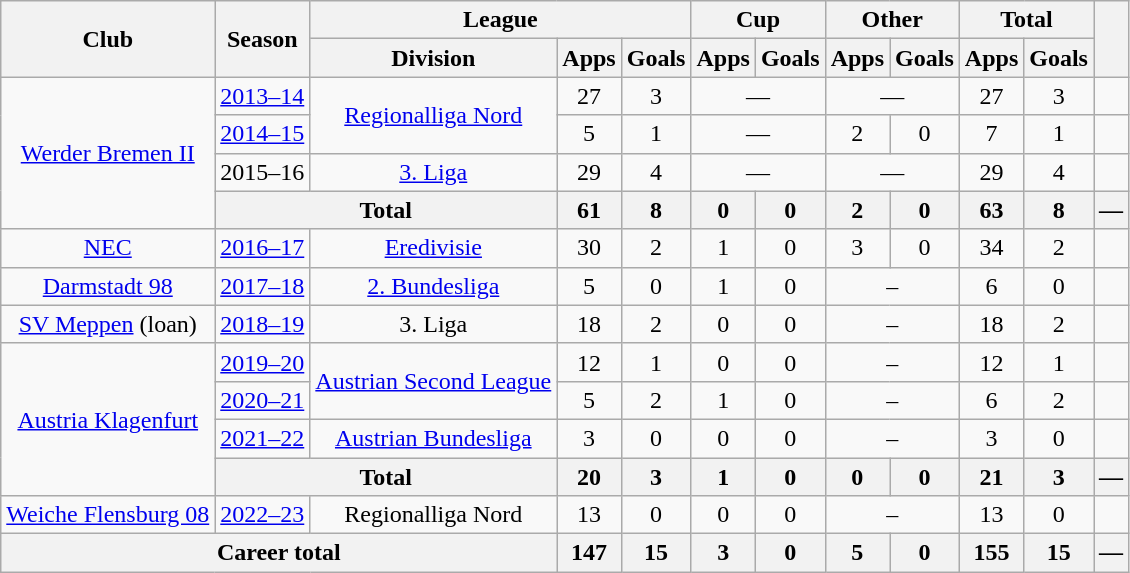<table class="wikitable" style="text-align:center">
<tr>
<th rowspan="2">Club</th>
<th rowspan="2">Season</th>
<th colspan="3">League</th>
<th colspan="2">Cup</th>
<th colspan="2">Other</th>
<th colspan="2">Total</th>
<th rowspan="2"></th>
</tr>
<tr>
<th>Division</th>
<th>Apps</th>
<th>Goals</th>
<th>Apps</th>
<th>Goals</th>
<th>Apps</th>
<th>Goals</th>
<th>Apps</th>
<th>Goals</th>
</tr>
<tr>
<td rowspan="4"><a href='#'>Werder Bremen II</a></td>
<td><a href='#'>2013–14</a></td>
<td rowspan="2"><a href='#'>Regionalliga Nord</a></td>
<td>27</td>
<td>3</td>
<td colspan="2">—</td>
<td colspan="2">—</td>
<td>27</td>
<td>3</td>
<td></td>
</tr>
<tr>
<td><a href='#'>2014–15</a></td>
<td>5</td>
<td>1</td>
<td colspan="2">—</td>
<td>2</td>
<td>0</td>
<td>7</td>
<td>1</td>
<td></td>
</tr>
<tr>
<td>2015–16</td>
<td><a href='#'>3. Liga</a></td>
<td>29</td>
<td>4</td>
<td colspan="2">—</td>
<td colspan="2">—</td>
<td>29</td>
<td>4</td>
<td></td>
</tr>
<tr>
<th colspan="2">Total</th>
<th>61</th>
<th>8</th>
<th>0</th>
<th>0</th>
<th>2</th>
<th>0</th>
<th>63</th>
<th>8</th>
<th>—</th>
</tr>
<tr>
<td><a href='#'>NEC</a></td>
<td><a href='#'>2016–17</a></td>
<td><a href='#'>Eredivisie</a></td>
<td>30</td>
<td>2</td>
<td>1</td>
<td>0</td>
<td>3</td>
<td>0</td>
<td>34</td>
<td>2</td>
<td></td>
</tr>
<tr>
<td><a href='#'>Darmstadt 98</a></td>
<td><a href='#'>2017–18</a></td>
<td><a href='#'>2. Bundesliga</a></td>
<td>5</td>
<td>0</td>
<td>1</td>
<td>0</td>
<td colspan="2">–</td>
<td>6</td>
<td>0</td>
<td></td>
</tr>
<tr>
<td><a href='#'>SV Meppen</a> (loan)</td>
<td><a href='#'>2018–19</a></td>
<td>3. Liga</td>
<td>18</td>
<td>2</td>
<td>0</td>
<td>0</td>
<td colspan="2">–</td>
<td>18</td>
<td>2</td>
<td></td>
</tr>
<tr>
<td rowspan="4"><a href='#'>Austria Klagenfurt</a></td>
<td><a href='#'>2019–20</a></td>
<td rowspan="2"><a href='#'>Austrian Second League</a></td>
<td>12</td>
<td>1</td>
<td>0</td>
<td>0</td>
<td colspan="2">–</td>
<td>12</td>
<td>1</td>
<td></td>
</tr>
<tr>
<td><a href='#'>2020–21</a></td>
<td>5</td>
<td>2</td>
<td>1</td>
<td>0</td>
<td colspan="2">–</td>
<td>6</td>
<td>2</td>
<td></td>
</tr>
<tr>
<td><a href='#'>2021–22</a></td>
<td><a href='#'>Austrian Bundesliga</a></td>
<td>3</td>
<td>0</td>
<td>0</td>
<td>0</td>
<td colspan="2">–</td>
<td>3</td>
<td>0</td>
<td></td>
</tr>
<tr>
<th colspan="2">Total</th>
<th>20</th>
<th>3</th>
<th>1</th>
<th>0</th>
<th>0</th>
<th>0</th>
<th>21</th>
<th>3</th>
<th>—</th>
</tr>
<tr>
<td><a href='#'>Weiche Flensburg 08</a></td>
<td><a href='#'>2022–23</a></td>
<td>Regionalliga Nord</td>
<td>13</td>
<td>0</td>
<td>0</td>
<td>0</td>
<td colspan="2">–</td>
<td>13</td>
<td>0</td>
<td></td>
</tr>
<tr>
<th colspan="3">Career total</th>
<th>147</th>
<th>15</th>
<th>3</th>
<th>0</th>
<th>5</th>
<th>0</th>
<th>155</th>
<th>15</th>
<th>—</th>
</tr>
</table>
